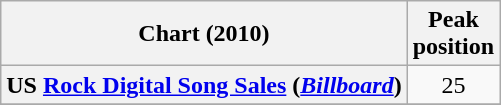<table class="wikitable plainrowheaders" style="text-align:center">
<tr>
<th scope="col">Chart (2010)</th>
<th scope="col">Peak<br> position</th>
</tr>
<tr>
<th scope="row">US <a href='#'>Rock Digital Song Sales</a> (<em><a href='#'>Billboard</a></em>)</th>
<td>25</td>
</tr>
<tr>
</tr>
</table>
